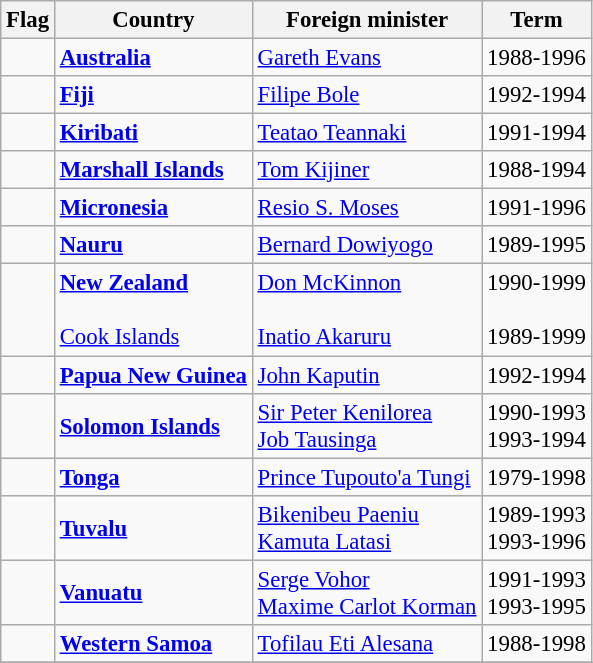<table class="wikitable" style="font-size:95%;">
<tr>
<th>Flag</th>
<th>Country</th>
<th>Foreign minister</th>
<th>Term</th>
</tr>
<tr>
<td></td>
<td><strong><a href='#'>Australia</a></strong></td>
<td><a href='#'>Gareth Evans</a></td>
<td>1988-1996</td>
</tr>
<tr>
<td></td>
<td><strong><a href='#'>Fiji</a></strong></td>
<td><a href='#'>Filipe Bole</a></td>
<td>1992-1994</td>
</tr>
<tr>
<td></td>
<td><strong><a href='#'>Kiribati</a></strong></td>
<td><a href='#'>Teatao Teannaki</a></td>
<td>1991-1994</td>
</tr>
<tr>
<td></td>
<td><strong><a href='#'>Marshall Islands</a></strong></td>
<td><a href='#'>Tom Kijiner</a></td>
<td>1988-1994</td>
</tr>
<tr>
<td></td>
<td><strong><a href='#'>Micronesia</a></strong></td>
<td><a href='#'>Resio S. Moses</a></td>
<td>1991-1996</td>
</tr>
<tr>
<td></td>
<td><strong><a href='#'>Nauru</a></strong></td>
<td><a href='#'>Bernard Dowiyogo</a></td>
<td>1989-1995</td>
</tr>
<tr>
<td><br><br></td>
<td><strong><a href='#'>New Zealand</a></strong><br><br><a href='#'>Cook Islands</a></td>
<td><a href='#'>Don McKinnon</a><br><br><a href='#'>Inatio Akaruru</a></td>
<td>1990-1999<br><br>1989-1999</td>
</tr>
<tr>
<td></td>
<td><strong><a href='#'>Papua New Guinea</a></strong></td>
<td><a href='#'>John Kaputin</a></td>
<td>1992-1994</td>
</tr>
<tr>
<td></td>
<td><strong><a href='#'>Solomon Islands</a></strong></td>
<td><a href='#'>Sir Peter Kenilorea</a><br><a href='#'>Job Tausinga</a></td>
<td>1990-1993<br>1993-1994</td>
</tr>
<tr>
<td></td>
<td><strong><a href='#'>Tonga</a></strong></td>
<td><a href='#'>Prince Tupouto'a Tungi</a></td>
<td>1979-1998</td>
</tr>
<tr>
<td></td>
<td><strong><a href='#'>Tuvalu</a></strong></td>
<td><a href='#'>Bikenibeu Paeniu</a><br><a href='#'>Kamuta Latasi</a></td>
<td>1989-1993<br>1993-1996</td>
</tr>
<tr>
<td></td>
<td><strong><a href='#'>Vanuatu</a></strong></td>
<td><a href='#'>Serge Vohor</a><br><a href='#'>Maxime Carlot Korman</a></td>
<td>1991-1993<br>1993-1995</td>
</tr>
<tr>
<td></td>
<td><strong><a href='#'>Western Samoa</a></strong></td>
<td><a href='#'>Tofilau Eti Alesana</a></td>
<td>1988-1998</td>
</tr>
<tr>
</tr>
</table>
